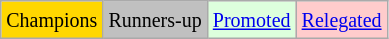<table class="wikitable">
<tr>
<td bgcolor=gold><small>Champions</small></td>
<td bgcolor=silver><small>Runners-up</small></td>
<td bgcolor="#DDFFDD"><small><a href='#'>Promoted</a></small></td>
<td bgcolor="#FFCCCC"><small><a href='#'>Relegated</a></small></td>
</tr>
</table>
